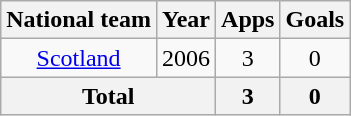<table class="wikitable" style="text-align:center">
<tr>
<th>National team</th>
<th>Year</th>
<th>Apps</th>
<th>Goals</th>
</tr>
<tr>
<td><a href='#'>Scotland</a></td>
<td>2006</td>
<td>3</td>
<td>0</td>
</tr>
<tr>
<th colspan=2>Total</th>
<th>3</th>
<th>0</th>
</tr>
</table>
